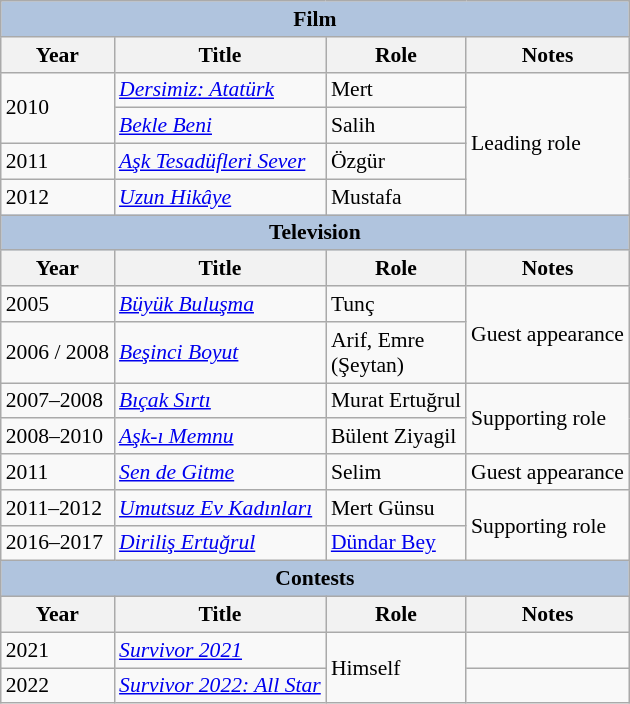<table class="wikitable" style="font-size:90%">
<tr>
<th colspan="4" style="background:LightSteelBlue">Film</th>
</tr>
<tr>
<th>Year</th>
<th>Title</th>
<th>Role</th>
<th>Notes</th>
</tr>
<tr>
<td rowspan="2">2010</td>
<td><em><a href='#'>Dersimiz: Atatürk</a></em></td>
<td>Mert</td>
<td rowspan="4">Leading role</td>
</tr>
<tr>
<td><em><a href='#'>Bekle Beni</a></em></td>
<td>Salih</td>
</tr>
<tr>
<td>2011</td>
<td><em><a href='#'>Aşk Tesadüfleri Sever</a></em></td>
<td>Özgür</td>
</tr>
<tr>
<td>2012</td>
<td><em><a href='#'>Uzun Hikâye</a></em></td>
<td>Mustafa</td>
</tr>
<tr>
<th colspan="4" style="background:LightSteelBlue">Television</th>
</tr>
<tr>
<th>Year</th>
<th>Title</th>
<th>Role</th>
<th>Notes</th>
</tr>
<tr>
<td>2005</td>
<td><em><a href='#'>Büyük Buluşma</a></em></td>
<td>Tunç</td>
<td rowspan="2">Guest appearance</td>
</tr>
<tr>
<td>2006 / 2008</td>
<td><em><a href='#'>Beşinci Boyut</a></em></td>
<td>Arif, Emre <br> (Şeytan)</td>
</tr>
<tr>
<td>2007–2008</td>
<td><em><a href='#'>Bıçak Sırtı</a></em></td>
<td>Murat Ertuğrul</td>
<td rowspan="2">Supporting role</td>
</tr>
<tr>
<td>2008–2010</td>
<td><em><a href='#'>Aşk-ı Memnu</a></em></td>
<td>Bülent Ziyagil</td>
</tr>
<tr>
<td>2011</td>
<td><em><a href='#'>Sen de Gitme</a></em></td>
<td>Selim</td>
<td>Guest appearance</td>
</tr>
<tr>
<td>2011–2012</td>
<td><em><a href='#'>Umutsuz Ev Kadınları</a></em></td>
<td>Mert Günsu</td>
<td rowspan="2">Supporting role</td>
</tr>
<tr>
<td>2016–2017</td>
<td><em><a href='#'>Diriliş Ertuğrul</a></em></td>
<td><a href='#'>Dündar Bey</a></td>
</tr>
<tr>
<th colspan="4" style="background:LightSteelBlue">Contests</th>
</tr>
<tr>
<th>Year</th>
<th>Title</th>
<th>Role</th>
<th>Notes</th>
</tr>
<tr>
<td>2021</td>
<td><em><a href='#'>Survivor 2021</a></em></td>
<td rowspan="2">Himself</td>
<td></td>
</tr>
<tr>
<td>2022</td>
<td><em><a href='#'>Survivor 2022: All Star</a></em></td>
<td></td>
</tr>
</table>
